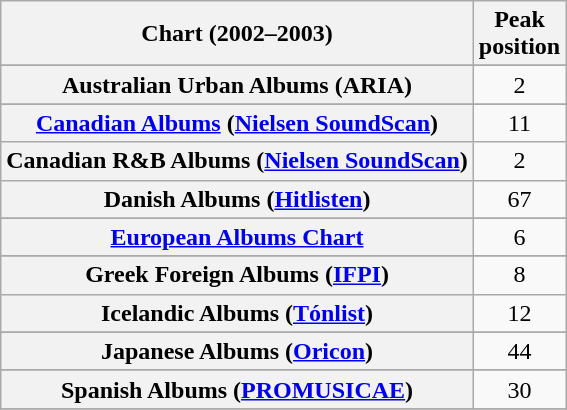<table class="wikitable sortable plainrowheaders">
<tr>
<th scope="col">Chart (2002–2003)</th>
<th scope="col">Peak<br>position</th>
</tr>
<tr>
</tr>
<tr>
<th scope="row">Australian Urban Albums (ARIA)</th>
<td align="center">2</td>
</tr>
<tr>
</tr>
<tr>
</tr>
<tr>
</tr>
<tr>
<th scope="row"><a href='#'>Canadian Albums</a> (<a href='#'>Nielsen SoundScan</a>)</th>
<td style="text-align:center;">11</td>
</tr>
<tr>
<th scope="row">Canadian R&B Albums (<a href='#'>Nielsen SoundScan</a>)</th>
<td style="text-align:center;">2</td>
</tr>
<tr>
<th scope="row">Danish Albums (<a href='#'>Hitlisten</a>)</th>
<td style="text-align:center;">67</td>
</tr>
<tr>
</tr>
<tr>
<th scope="row"><a href='#'>European Albums Chart</a></th>
<td style="text-align:center;">6</td>
</tr>
<tr>
</tr>
<tr>
</tr>
<tr>
<th scope="row">Greek Foreign Albums (<a href='#'>IFPI</a>)</th>
<td style="text-align:center;">8</td>
</tr>
<tr>
<th scope="row">Icelandic Albums (<a href='#'>Tónlist</a>)</th>
<td style="text-align:center;">12</td>
</tr>
<tr>
</tr>
<tr>
<th scope="row">Japanese Albums (<a href='#'>Oricon</a>)</th>
<td style="text-align:center;">44</td>
</tr>
<tr>
</tr>
<tr>
</tr>
<tr>
</tr>
<tr>
<th scope="row">Spanish Albums (<a href='#'>PROMUSICAE</a>)</th>
<td align="center">30</td>
</tr>
<tr>
</tr>
<tr>
</tr>
<tr>
</tr>
<tr>
</tr>
<tr>
</tr>
<tr>
</tr>
</table>
